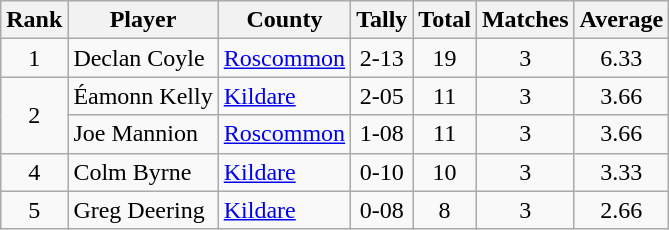<table class="wikitable">
<tr>
<th>Rank</th>
<th>Player</th>
<th>County</th>
<th>Tally</th>
<th>Total</th>
<th>Matches</th>
<th>Average</th>
</tr>
<tr>
<td rowspan=1 align=center>1</td>
<td>Declan Coyle</td>
<td><a href='#'>Roscommon</a></td>
<td align=center>2-13</td>
<td align=center>19</td>
<td align=center>3</td>
<td align=center>6.33</td>
</tr>
<tr>
<td rowspan=2 align=center>2</td>
<td>Éamonn Kelly</td>
<td><a href='#'>Kildare</a></td>
<td align=center>2-05</td>
<td align=center>11</td>
<td align=center>3</td>
<td align=center>3.66</td>
</tr>
<tr>
<td>Joe Mannion</td>
<td><a href='#'>Roscommon</a></td>
<td align=center>1-08</td>
<td align=center>11</td>
<td align=center>3</td>
<td align=center>3.66</td>
</tr>
<tr>
<td rowspan=1 align=center>4</td>
<td>Colm Byrne</td>
<td><a href='#'>Kildare</a></td>
<td align=center>0-10</td>
<td align=center>10</td>
<td align=center>3</td>
<td align=center>3.33</td>
</tr>
<tr>
<td rowspan=1 align=center>5</td>
<td>Greg Deering</td>
<td><a href='#'>Kildare</a></td>
<td align=center>0-08</td>
<td align=center>8</td>
<td align=center>3</td>
<td align=center>2.66</td>
</tr>
</table>
